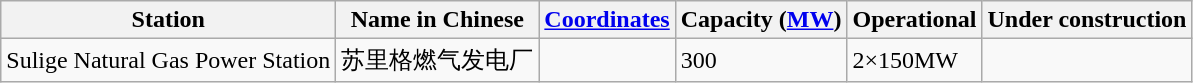<table class="wikitable sortable">
<tr>
<th>Station</th>
<th>Name in Chinese</th>
<th><a href='#'>Coordinates</a></th>
<th>Capacity (<a href='#'>MW</a>)</th>
<th>Operational</th>
<th>Under construction</th>
</tr>
<tr>
<td>Sulige Natural Gas Power Station</td>
<td>苏里格燃气发电厂</td>
<td></td>
<td>300</td>
<td>2×150MW</td>
<td></td>
</tr>
</table>
